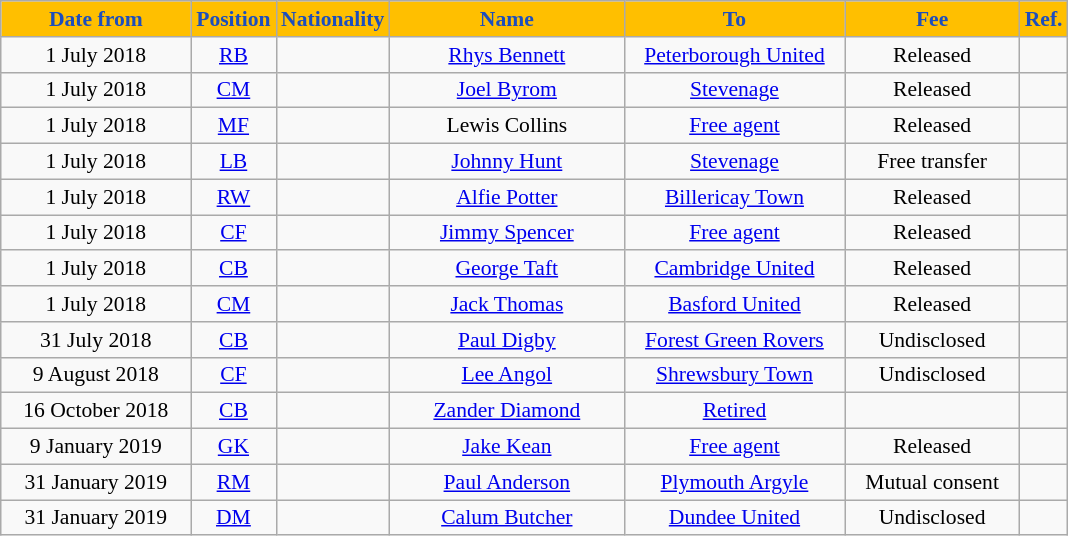<table class="wikitable"  style="text-align:center; font-size:90%; ">
<tr>
<th style="background:#ffbf00; color:#1C4EBD; width:120px;">Date from</th>
<th style="background:#ffbf00; color:#1C4EBD; width:50px;">Position</th>
<th style="background:#ffbf00; color:#1C4EBD; width:50px;">Nationality</th>
<th style="background:#ffbf00; color:#1C4EBD; width:150px;">Name</th>
<th style="background:#ffbf00; color:#1C4EBD; width:140px;">To</th>
<th style="background:#ffbf00; color:#1C4EBD; width:110px;">Fee</th>
<th style="background:#ffbf00; color:#1C4EBD; width:25px;">Ref.</th>
</tr>
<tr>
<td>1 July 2018</td>
<td><a href='#'>RB</a></td>
<td></td>
<td><a href='#'>Rhys Bennett</a></td>
<td><a href='#'>Peterborough United</a></td>
<td>Released</td>
<td></td>
</tr>
<tr>
<td>1 July 2018</td>
<td><a href='#'>CM</a></td>
<td></td>
<td><a href='#'>Joel Byrom</a></td>
<td><a href='#'>Stevenage</a></td>
<td>Released</td>
<td></td>
</tr>
<tr>
<td>1 July 2018</td>
<td><a href='#'>MF</a></td>
<td></td>
<td>Lewis Collins</td>
<td><a href='#'>Free agent</a></td>
<td>Released</td>
<td></td>
</tr>
<tr>
<td>1 July 2018</td>
<td><a href='#'>LB</a></td>
<td> </td>
<td><a href='#'>Johnny Hunt</a></td>
<td><a href='#'>Stevenage</a></td>
<td>Free transfer</td>
<td></td>
</tr>
<tr>
<td>1 July 2018</td>
<td><a href='#'>RW</a></td>
<td></td>
<td><a href='#'>Alfie Potter</a></td>
<td><a href='#'>Billericay Town</a></td>
<td>Released</td>
<td></td>
</tr>
<tr>
<td>1 July 2018</td>
<td><a href='#'>CF</a></td>
<td></td>
<td><a href='#'>Jimmy Spencer</a></td>
<td><a href='#'>Free agent</a></td>
<td>Released</td>
<td></td>
</tr>
<tr>
<td>1 July 2018</td>
<td><a href='#'>CB</a></td>
<td></td>
<td><a href='#'>George Taft</a></td>
<td><a href='#'>Cambridge United</a></td>
<td>Released</td>
<td></td>
</tr>
<tr>
<td>1 July 2018</td>
<td><a href='#'>CM</a></td>
<td></td>
<td><a href='#'>Jack Thomas</a></td>
<td><a href='#'>Basford United</a></td>
<td>Released</td>
<td></td>
</tr>
<tr>
<td>31 July 2018</td>
<td><a href='#'>CB</a></td>
<td></td>
<td><a href='#'>Paul Digby</a></td>
<td><a href='#'>Forest Green Rovers</a></td>
<td>Undisclosed</td>
<td></td>
</tr>
<tr>
<td>9 August 2018</td>
<td><a href='#'>CF</a></td>
<td></td>
<td><a href='#'>Lee Angol</a></td>
<td><a href='#'>Shrewsbury Town</a></td>
<td>Undisclosed</td>
<td></td>
</tr>
<tr>
<td>16 October 2018</td>
<td><a href='#'>CB</a></td>
<td></td>
<td><a href='#'>Zander Diamond</a></td>
<td><a href='#'>Retired</a></td>
<td></td>
<td></td>
</tr>
<tr>
<td>9 January 2019</td>
<td><a href='#'>GK</a></td>
<td></td>
<td><a href='#'>Jake Kean</a></td>
<td><a href='#'>Free agent</a></td>
<td>Released</td>
<td></td>
</tr>
<tr>
<td>31 January 2019</td>
<td><a href='#'>RM</a></td>
<td></td>
<td><a href='#'>Paul Anderson</a></td>
<td><a href='#'>Plymouth Argyle</a></td>
<td>Mutual consent</td>
<td></td>
</tr>
<tr>
<td>31 January 2019</td>
<td><a href='#'>DM</a></td>
<td></td>
<td><a href='#'>Calum Butcher</a></td>
<td> <a href='#'>Dundee United</a></td>
<td>Undisclosed</td>
<td></td>
</tr>
</table>
